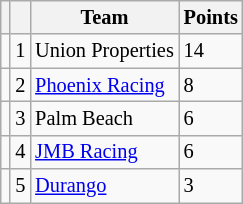<table class="wikitable" style="font-size: 85%;">
<tr>
<th></th>
<th></th>
<th>Team</th>
<th>Points</th>
</tr>
<tr>
<td align="left"></td>
<td align="center">1</td>
<td> Union Properties</td>
<td>14</td>
</tr>
<tr>
<td align="left"></td>
<td align="center">2</td>
<td> <a href='#'>Phoenix Racing</a></td>
<td>8</td>
</tr>
<tr>
<td align="left"></td>
<td align="center">3</td>
<td> Palm Beach</td>
<td>6</td>
</tr>
<tr>
<td align="left"></td>
<td align="center">4</td>
<td> <a href='#'>JMB Racing</a></td>
<td>6</td>
</tr>
<tr>
<td align="left"></td>
<td align="center">5</td>
<td> <a href='#'>Durango</a></td>
<td>3</td>
</tr>
</table>
